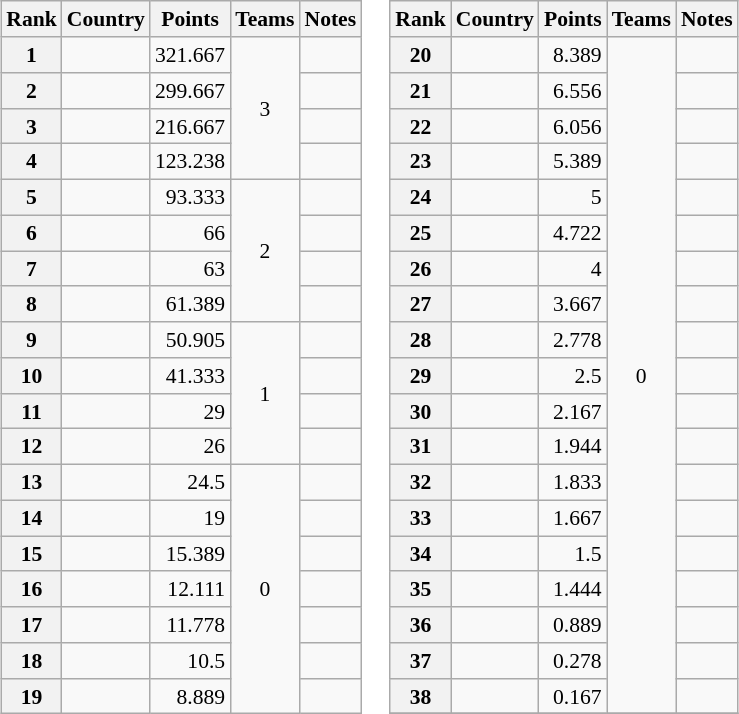<table>
<tr valign=top style="font-size:90%">
<td><br><table class="wikitable">
<tr>
<th>Rank</th>
<th>Country</th>
<th>Points</th>
<th>Teams</th>
<th>Notes</th>
</tr>
<tr>
<th>1</th>
<td></td>
<td align=right>321.667</td>
<td align=center rowspan=4>3</td>
<td></td>
</tr>
<tr>
<th>2</th>
<td></td>
<td align="right">299.667</td>
<td></td>
</tr>
<tr>
<th>3</th>
<td></td>
<td align="right">216.667</td>
<td></td>
</tr>
<tr>
<th>4</th>
<td></td>
<td align=right>123.238</td>
<td></td>
</tr>
<tr>
<th>5</th>
<td></td>
<td align=right>93.333</td>
<td align=center rowspan=4>2</td>
<td></td>
</tr>
<tr>
<th>6</th>
<td></td>
<td align=right>66</td>
<td></td>
</tr>
<tr>
<th>7</th>
<td></td>
<td align=right>63</td>
<td></td>
</tr>
<tr>
<th>8</th>
<td></td>
<td align=right>61.389</td>
<td></td>
</tr>
<tr>
<th>9</th>
<td></td>
<td align=right>50.905</td>
<td align=center rowspan=4>1</td>
<td></td>
</tr>
<tr>
<th>10</th>
<td></td>
<td align=right>41.333</td>
<td></td>
</tr>
<tr>
<th>11</th>
<td></td>
<td align=right>29</td>
<td></td>
</tr>
<tr>
<th>12</th>
<td></td>
<td align=right>26</td>
<td></td>
</tr>
<tr>
<th>13</th>
<td></td>
<td align=right>24.5</td>
<td align=center rowspan=26>0</td>
<td></td>
</tr>
<tr>
<th>14</th>
<td></td>
<td align=right>19</td>
<td></td>
</tr>
<tr>
<th>15</th>
<td></td>
<td align=right>15.389</td>
<td></td>
</tr>
<tr>
<th>16</th>
<td></td>
<td align=right>12.111</td>
<td></td>
</tr>
<tr>
<th>17</th>
<td></td>
<td align=right>11.778</td>
<td></td>
</tr>
<tr>
<th>18</th>
<td></td>
<td align=right>10.5</td>
<td></td>
</tr>
<tr>
<th>19</th>
<td></td>
<td align=right>8.889</td>
<td></td>
</tr>
</table>
</td>
<td><br><table class="wikitable">
<tr>
<th>Rank</th>
<th>Country</th>
<th>Points</th>
<th>Teams</th>
<th>Notes</th>
</tr>
<tr>
<th>20</th>
<td></td>
<td align=right>8.389</td>
<td align=center rowspan=19>0</td>
<td></td>
</tr>
<tr>
<th>21</th>
<td></td>
<td align=right>6.556</td>
<td></td>
</tr>
<tr>
<th>22</th>
<td></td>
<td align=right>6.056</td>
<td></td>
</tr>
<tr>
<th>23</th>
<td></td>
<td align=right>5.389</td>
<td></td>
</tr>
<tr>
<th>24</th>
<td></td>
<td align=right>5</td>
<td></td>
</tr>
<tr>
<th>25</th>
<td></td>
<td align=right>4.722</td>
<td></td>
</tr>
<tr>
<th>26</th>
<td></td>
<td align=right>4</td>
<td></td>
</tr>
<tr>
<th>27</th>
<td></td>
<td align=right>3.667</td>
<td></td>
</tr>
<tr>
<th>28</th>
<td></td>
<td align=right>2.778</td>
<td></td>
</tr>
<tr>
<th>29</th>
<td></td>
<td align=right>2.5</td>
<td></td>
</tr>
<tr>
<th>30</th>
<td></td>
<td align=right>2.167</td>
<td></td>
</tr>
<tr>
<th>31</th>
<td></td>
<td align=right>1.944</td>
<td></td>
</tr>
<tr>
<th>32</th>
<td></td>
<td align=right>1.833</td>
<td></td>
</tr>
<tr>
<th>33</th>
<td></td>
<td align=right>1.667</td>
<td></td>
</tr>
<tr>
<th>34</th>
<td></td>
<td align=right>1.5</td>
<td></td>
</tr>
<tr>
<th>35</th>
<td></td>
<td align=right>1.444</td>
<td></td>
</tr>
<tr>
<th>36</th>
<td></td>
<td align=right>0.889</td>
<td></td>
</tr>
<tr>
<th>37</th>
<td></td>
<td align=right>0.278</td>
<td></td>
</tr>
<tr>
<th>38</th>
<td></td>
<td align=right>0.167</td>
<td></td>
</tr>
<tr>
</tr>
</table>
</td>
</tr>
</table>
